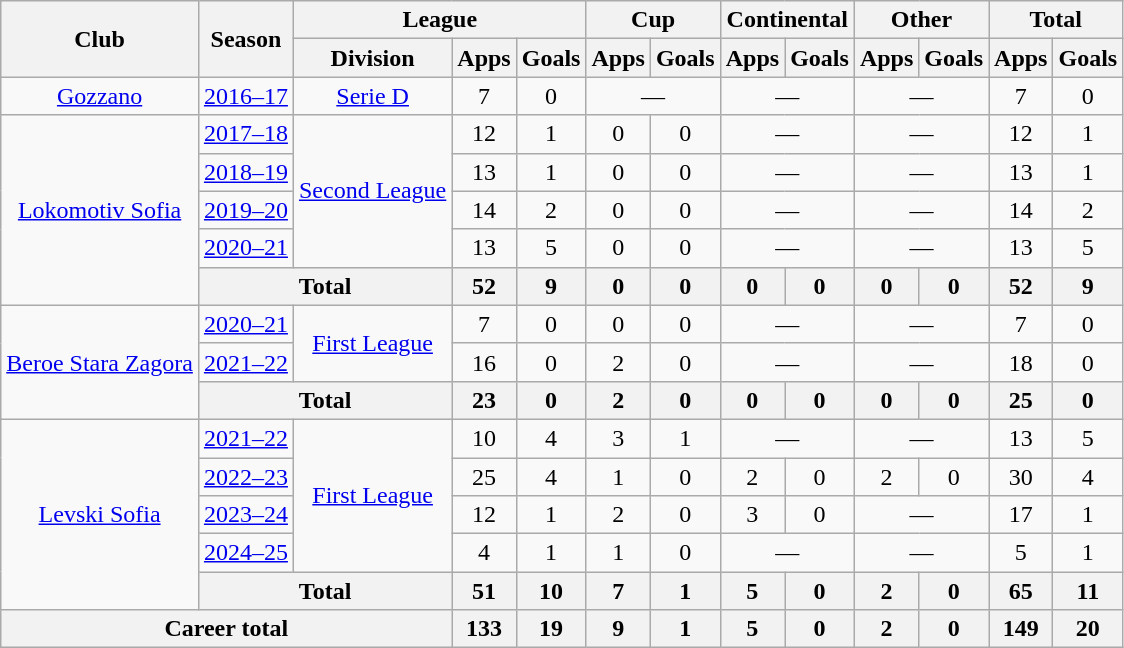<table class="wikitable" style="text-align:center">
<tr>
<th rowspan="2">Club</th>
<th rowspan="2">Season</th>
<th colspan="3">League</th>
<th colspan="2">Cup</th>
<th colspan="2">Continental</th>
<th colspan="2">Other</th>
<th colspan="2">Total</th>
</tr>
<tr>
<th>Division</th>
<th>Apps</th>
<th>Goals</th>
<th>Apps</th>
<th>Goals</th>
<th>Apps</th>
<th>Goals</th>
<th>Apps</th>
<th>Goals</th>
<th>Apps</th>
<th>Goals</th>
</tr>
<tr>
<td><a href='#'>Gozzano</a></td>
<td><a href='#'>2016–17</a></td>
<td><a href='#'>Serie D</a></td>
<td>7</td>
<td>0</td>
<td colspan="2">—</td>
<td colspan="2">—</td>
<td colspan="2">—</td>
<td>7</td>
<td>0</td>
</tr>
<tr>
<td rowspan=5><a href='#'>Lokomotiv Sofia</a></td>
<td><a href='#'>2017–18</a></td>
<td rowspan=4><a href='#'>Second League</a></td>
<td>12</td>
<td>1</td>
<td>0</td>
<td>0</td>
<td colspan="2">—</td>
<td colspan="2">—</td>
<td>12</td>
<td>1</td>
</tr>
<tr>
<td><a href='#'>2018–19</a></td>
<td>13</td>
<td>1</td>
<td>0</td>
<td>0</td>
<td colspan="2">—</td>
<td colspan="2">—</td>
<td>13</td>
<td>1</td>
</tr>
<tr>
<td><a href='#'>2019–20</a></td>
<td>14</td>
<td>2</td>
<td>0</td>
<td>0</td>
<td colspan="2">—</td>
<td colspan="2">—</td>
<td>14</td>
<td>2</td>
</tr>
<tr>
<td><a href='#'>2020–21</a></td>
<td>13</td>
<td>5</td>
<td>0</td>
<td>0</td>
<td colspan="2">—</td>
<td colspan="2">—</td>
<td>13</td>
<td>5</td>
</tr>
<tr>
<th colspan="2">Total</th>
<th>52</th>
<th>9</th>
<th>0</th>
<th>0</th>
<th>0</th>
<th>0</th>
<th>0</th>
<th>0</th>
<th>52</th>
<th>9</th>
</tr>
<tr>
<td rowspan=3><a href='#'>Beroe Stara Zagora</a></td>
<td><a href='#'>2020–21</a></td>
<td rowspan=2><a href='#'>First League</a></td>
<td>7</td>
<td>0</td>
<td>0</td>
<td>0</td>
<td colspan="2">—</td>
<td colspan="2">—</td>
<td>7</td>
<td>0</td>
</tr>
<tr>
<td><a href='#'>2021–22</a></td>
<td>16</td>
<td>0</td>
<td>2</td>
<td>0</td>
<td colspan="2">—</td>
<td colspan="2">—</td>
<td>18</td>
<td>0</td>
</tr>
<tr>
<th colspan="2">Total</th>
<th>23</th>
<th>0</th>
<th>2</th>
<th>0</th>
<th>0</th>
<th>0</th>
<th>0</th>
<th>0</th>
<th>25</th>
<th>0</th>
</tr>
<tr>
<td rowspan="5"><a href='#'>Levski Sofia</a></td>
<td><a href='#'>2021–22</a></td>
<td rowspan="4"><a href='#'>First League</a></td>
<td>10</td>
<td>4</td>
<td>3</td>
<td>1</td>
<td colspan="2">—</td>
<td colspan="2">—</td>
<td>13</td>
<td>5</td>
</tr>
<tr>
<td><a href='#'>2022–23</a></td>
<td>25</td>
<td>4</td>
<td>1</td>
<td>0</td>
<td>2</td>
<td>0</td>
<td>2</td>
<td>0</td>
<td>30</td>
<td>4</td>
</tr>
<tr>
<td><a href='#'>2023–24</a></td>
<td>12</td>
<td>1</td>
<td>2</td>
<td>0</td>
<td>3</td>
<td>0</td>
<td colspan="2">—</td>
<td>17</td>
<td>1</td>
</tr>
<tr>
<td><a href='#'>2024–25</a></td>
<td>4</td>
<td>1</td>
<td>1</td>
<td>0</td>
<td colspan="2">—</td>
<td colspan="2">—</td>
<td>5</td>
<td>1</td>
</tr>
<tr>
<th colspan="2">Total</th>
<th>51</th>
<th>10</th>
<th>7</th>
<th>1</th>
<th>5</th>
<th>0</th>
<th>2</th>
<th>0</th>
<th>65</th>
<th>11</th>
</tr>
<tr>
<th colspan="3">Career total</th>
<th>133</th>
<th>19</th>
<th>9</th>
<th>1</th>
<th>5</th>
<th>0</th>
<th>2</th>
<th>0</th>
<th>149</th>
<th>20</th>
</tr>
</table>
